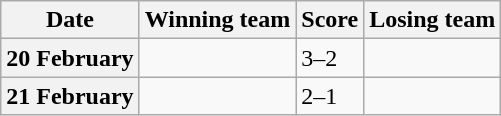<table class="wikitable plainrowheaders">
<tr>
<th scope=col>Date</th>
<th scope=col>Winning team</th>
<th scope=col>Score</th>
<th scope=col>Losing team</th>
</tr>
<tr>
<th scope=row>20 February</th>
<td></td>
<td>3–2</td>
<td></td>
</tr>
<tr>
<th scope=row>21 February</th>
<td></td>
<td>2–1</td>
<td></td>
</tr>
</table>
